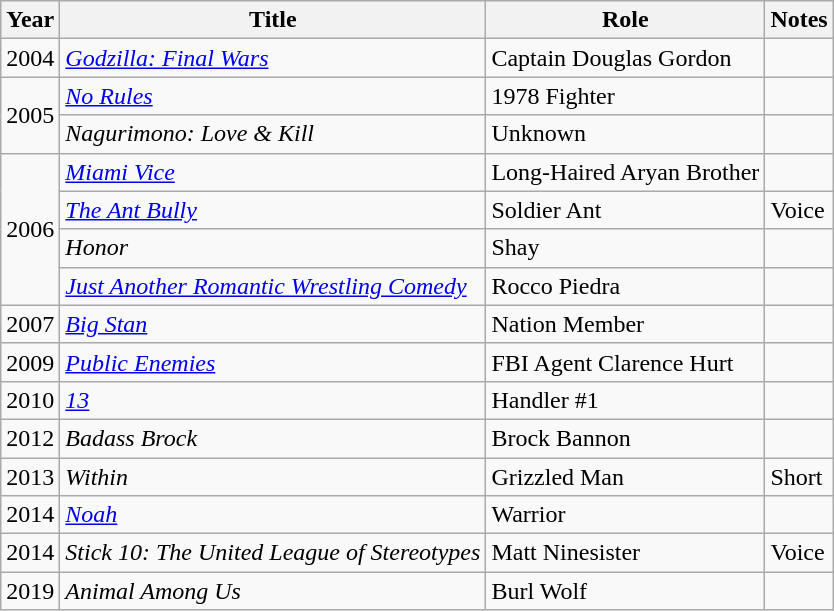<table class="wikitable sortable">
<tr>
<th>Year</th>
<th>Title</th>
<th>Role</th>
<th>Notes</th>
</tr>
<tr>
<td>2004</td>
<td><em><a href='#'>Godzilla: Final Wars</a></em></td>
<td>Captain Douglas Gordon</td>
<td></td>
</tr>
<tr>
<td rowspan="2">2005</td>
<td><em><a href='#'>No Rules</a></em></td>
<td>1978 Fighter</td>
<td></td>
</tr>
<tr>
<td><em>Nagurimono: Love & Kill</em></td>
<td>Unknown</td>
<td></td>
</tr>
<tr>
<td rowspan="4">2006</td>
<td><em><a href='#'>Miami Vice</a></em></td>
<td>Long-Haired Aryan Brother</td>
<td></td>
</tr>
<tr>
<td><em><a href='#'>The Ant Bully</a></em></td>
<td>Soldier Ant</td>
<td>Voice</td>
</tr>
<tr>
<td><em>Honor</em></td>
<td>Shay</td>
<td></td>
</tr>
<tr>
<td><em><a href='#'>Just Another Romantic Wrestling Comedy</a></em></td>
<td>Rocco Piedra</td>
<td></td>
</tr>
<tr>
<td>2007</td>
<td><em><a href='#'>Big Stan</a></em></td>
<td>Nation Member</td>
<td></td>
</tr>
<tr>
<td>2009</td>
<td><em><a href='#'>Public Enemies</a></em></td>
<td>FBI Agent Clarence Hurt</td>
<td></td>
</tr>
<tr>
<td>2010</td>
<td><em><a href='#'>13</a></em></td>
<td>Handler #1</td>
<td></td>
</tr>
<tr>
<td>2012</td>
<td><em>Badass Brock</em></td>
<td>Brock Bannon</td>
<td></td>
</tr>
<tr>
<td>2013</td>
<td><em>Within</em></td>
<td>Grizzled Man</td>
<td>Short</td>
</tr>
<tr>
<td>2014</td>
<td><em><a href='#'>Noah</a></em></td>
<td>Warrior</td>
<td></td>
</tr>
<tr>
<td>2014</td>
<td><em>Stick 10: The United League of Stereotypes</em></td>
<td>Matt Ninesister</td>
<td>Voice</td>
</tr>
<tr>
<td>2019</td>
<td><em>Animal Among Us</em></td>
<td>Burl Wolf</td>
<td></td>
</tr>
</table>
